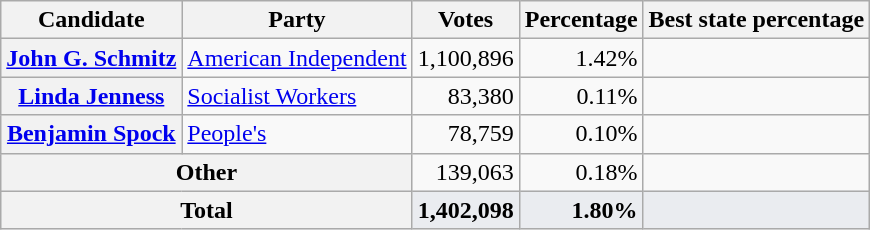<table class="wikitable sortable" style="text-align:right;">
<tr>
<th scope="col">Candidate</th>
<th scope="col">Party</th>
<th scope="col">Votes</th>
<th scope="col">Percentage</th>
<th scope="col">Best state percentage</th>
</tr>
<tr>
<th scope="row"><a href='#'>John G. Schmitz</a></th>
<td style="text-align:left;"><a href='#'>American Independent</a></td>
<td>1,100,896</td>
<td>1.42%</td>
<td></td>
</tr>
<tr>
<th scope="row"><a href='#'>Linda Jenness</a></th>
<td style="text-align:left;"><a href='#'>Socialist Workers</a></td>
<td>83,380</td>
<td>0.11%</td>
<td></td>
</tr>
<tr>
<th scope="row"><a href='#'>Benjamin Spock</a></th>
<td style="text-align:left;"><a href='#'>People's</a></td>
<td>78,759</td>
<td>0.10%</td>
<td></td>
</tr>
<tr>
<th scope="row" colspan="2">Other</th>
<td>139,063</td>
<td>0.18%</td>
<td></td>
</tr>
<tr style="font-weight:bold; background-color:#eaecf0;">
<th scope="row" colspan="2">Total</th>
<td>1,402,098</td>
<td>1.80%</td>
<td></td>
</tr>
</table>
